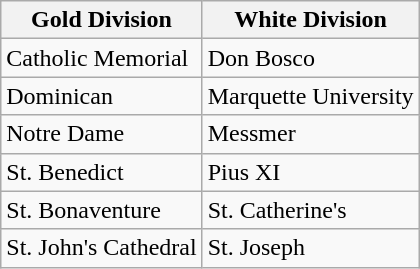<table class="wikitable">
<tr>
<th>Gold Division</th>
<th>White Division</th>
</tr>
<tr>
<td>Catholic Memorial</td>
<td>Don Bosco</td>
</tr>
<tr>
<td>Dominican</td>
<td>Marquette University</td>
</tr>
<tr>
<td>Notre Dame</td>
<td>Messmer</td>
</tr>
<tr>
<td>St. Benedict</td>
<td>Pius XI</td>
</tr>
<tr>
<td>St. Bonaventure</td>
<td>St. Catherine's</td>
</tr>
<tr>
<td>St. John's Cathedral</td>
<td>St. Joseph</td>
</tr>
</table>
